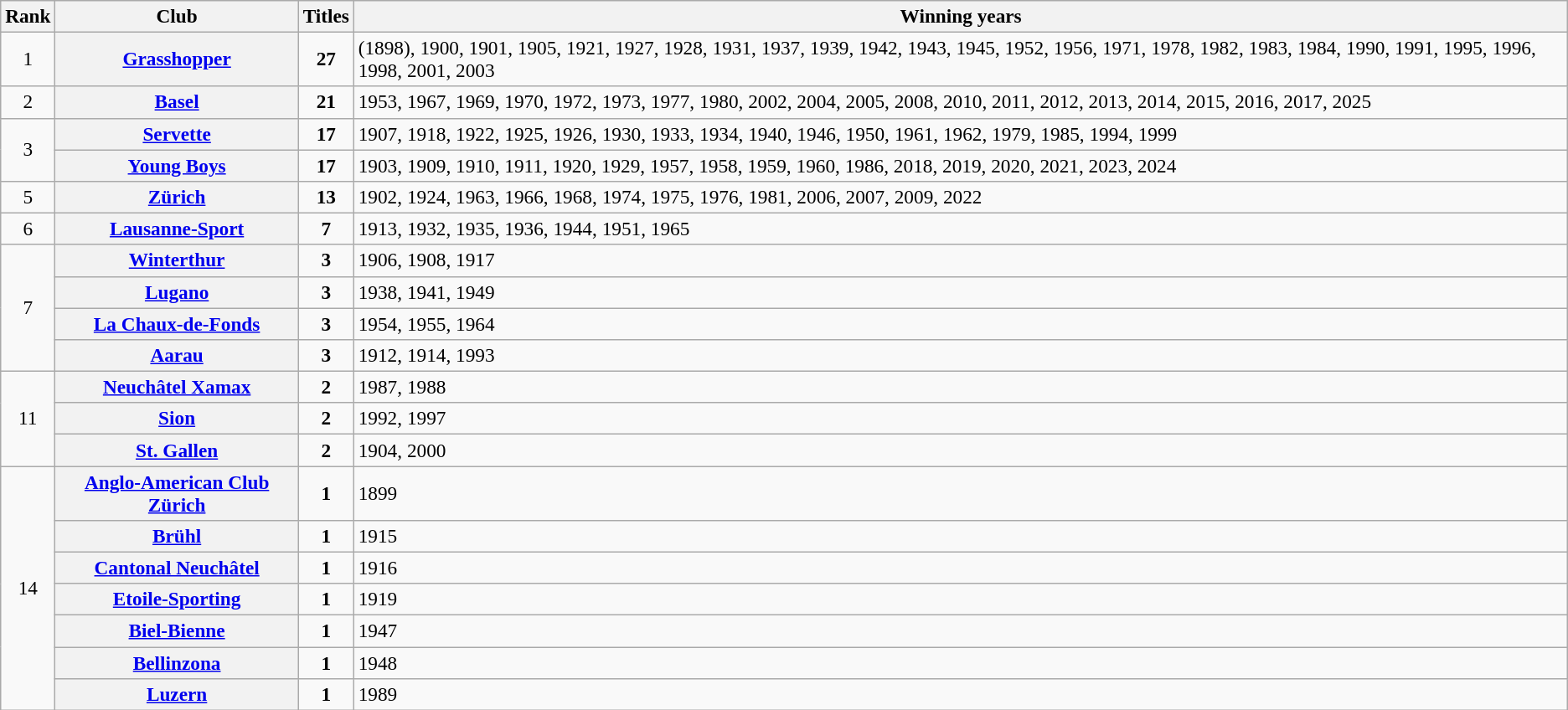<table class="wikitable sortable plainrowheaders" style="font-size:97%;">
<tr>
<th>Rank</th>
<th scope="col">Club</th>
<th>Titles</th>
<th scope="col">Winning years</th>
</tr>
<tr>
<td style="text-align:center">1</td>
<th scope="row"><strong><a href='#'>Grasshopper</a></strong> </th>
<td style="text-align:center"><strong>27</strong></td>
<td>(1898), 1900, 1901, 1905, 1921, 1927, 1928, 1931, 1937, 1939, 1942, 1943, 1945, 1952, 1956, 1971, 1978, 1982, 1983, 1984, 1990, 1991, 1995, 1996, 1998, 2001, 2003</td>
</tr>
<tr>
<td style="text-align:center">2</td>
<th scope="row"><strong><a href='#'>Basel</a></strong> </th>
<td style="text-align:center"><strong>21</strong></td>
<td>1953, 1967, 1969, 1970, 1972, 1973, 1977, 1980, 2002, 2004, 2005, 2008, 2010, 2011, 2012, 2013, 2014, 2015, 2016, 2017, 2025</td>
</tr>
<tr>
<td style="text-align:center" rowspan="2">3</td>
<th scope="row"><strong><a href='#'>Servette</a></strong> </th>
<td style="text-align:center"><strong>17</strong></td>
<td>1907, 1918, 1922, 1925, 1926, 1930, 1933, 1934, 1940, 1946, 1950, 1961, 1962, 1979, 1985, 1994, 1999</td>
</tr>
<tr>
<th scope="row"><strong><a href='#'>Young Boys</a></strong> </th>
<td style="text-align:center"><strong>17</strong></td>
<td>1903, 1909, 1910, 1911, 1920, 1929, 1957, 1958, 1959, 1960, 1986, 2018, 2019, 2020, 2021, 2023, 2024</td>
</tr>
<tr>
<td style="text-align:center">5</td>
<th scope="row"><strong><a href='#'>Zürich</a></strong> </th>
<td style="text-align:center"><strong>13</strong></td>
<td>1902, 1924, 1963, 1966, 1968, 1974, 1975, 1976, 1981, 2006, 2007, 2009, 2022</td>
</tr>
<tr>
<td style="text-align:center">6</td>
<th scope="row"><strong><a href='#'>Lausanne-Sport</a></strong></th>
<td style="text-align:center"><strong>7</strong></td>
<td>1913, 1932, 1935, 1936, 1944, 1951, 1965</td>
</tr>
<tr>
<td style="text-align:center" rowspan="4">7</td>
<th scope="row"><a href='#'>Winterthur</a></th>
<td style="text-align:center"><strong>3</strong></td>
<td>1906, 1908, 1917</td>
</tr>
<tr>
<th scope="row"><strong><a href='#'>Lugano</a></strong></th>
<td style="text-align:center"><strong>3</strong></td>
<td>1938, 1941, 1949</td>
</tr>
<tr>
<th scope="row"><a href='#'>La Chaux-de-Fonds</a></th>
<td style="text-align:center"><strong>3</strong></td>
<td>1954, 1955, 1964</td>
</tr>
<tr>
<th scope="row"><a href='#'>Aarau</a></th>
<td style="text-align:center"><strong>3</strong></td>
<td>1912, 1914, 1993</td>
</tr>
<tr>
<td rowspan="3" style="text-align:center">11</td>
<th scope="row"><a href='#'>Neuchâtel Xamax</a></th>
<td style="text-align:center"><strong>2</strong></td>
<td>1987, 1988</td>
</tr>
<tr>
<th scope="row"><strong><a href='#'>Sion</a></strong></th>
<td style="text-align:center"><strong>2</strong></td>
<td>1992, 1997</td>
</tr>
<tr>
<th scope="row"><strong><a href='#'>St. Gallen</a></strong></th>
<td style="text-align:center"><strong>2</strong></td>
<td>1904, 2000</td>
</tr>
<tr>
<td rowspan="7" style="text-align:center">14</td>
<th scope="row"><a href='#'>Anglo-American Club Zürich</a></th>
<td style="text-align:center"><strong>1</strong></td>
<td>1899</td>
</tr>
<tr>
<th scope="row"><a href='#'>Brühl</a></th>
<td style="text-align:center"><strong>1</strong></td>
<td>1915</td>
</tr>
<tr>
<th scope="row"><a href='#'>Cantonal Neuchâtel</a></th>
<td style="text-align:center"><strong>1</strong></td>
<td>1916</td>
</tr>
<tr>
<th scope="row"><a href='#'>Etoile-Sporting</a></th>
<td style="text-align:center"><strong>1</strong></td>
<td>1919</td>
</tr>
<tr>
<th scope="row"><a href='#'>Biel-Bienne</a></th>
<td style="text-align:center"><strong>1</strong></td>
<td>1947</td>
</tr>
<tr>
<th scope="row"><a href='#'>Bellinzona</a></th>
<td style="text-align:center"><strong>1</strong></td>
<td>1948</td>
</tr>
<tr>
<th scope="row"><strong><a href='#'>Luzern</a></strong></th>
<td style="text-align:center"><strong>1</strong></td>
<td>1989</td>
</tr>
</table>
